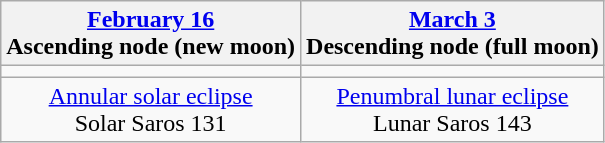<table class="wikitable">
<tr>
<th><a href='#'>February 16</a><br>Ascending node (new moon)<br></th>
<th><a href='#'>March 3</a><br>Descending node (full moon)<br></th>
</tr>
<tr>
<td></td>
<td></td>
</tr>
<tr align=center>
<td><a href='#'>Annular solar eclipse</a><br>Solar Saros 131</td>
<td><a href='#'>Penumbral lunar eclipse</a><br>Lunar Saros 143</td>
</tr>
</table>
